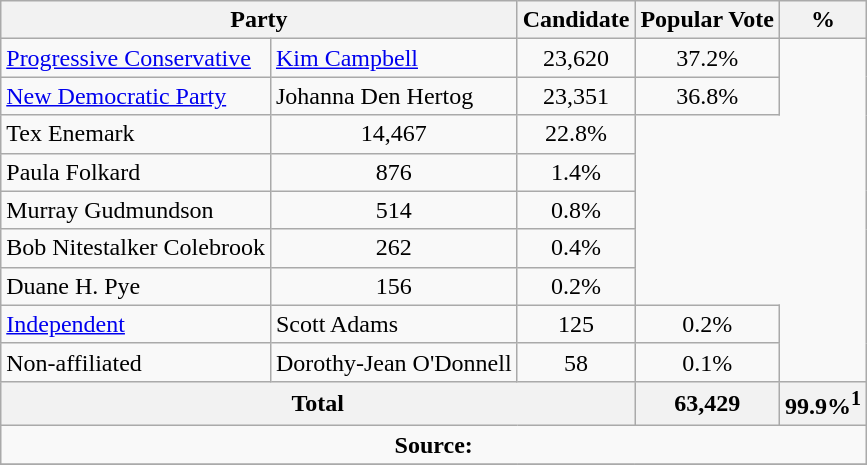<table class="wikitable">
<tr>
<th colspan="2">Party</th>
<th>Candidate</th>
<th>Popular Vote</th>
<th>%</th>
</tr>
<tr>
<td><a href='#'>Progressive Conservative</a></td>
<td> <a href='#'>Kim Campbell</a></td>
<td align=center>23,620</td>
<td align=center>37.2%</td>
</tr>
<tr>
<td><a href='#'>New Democratic Party</a></td>
<td>Johanna Den Hertog</td>
<td align=center>23,351</td>
<td align=center>36.8%</td>
</tr>
<tr>
<td>Tex Enemark</td>
<td align=center>14,467</td>
<td align=center>22.8%</td>
</tr>
<tr>
<td>Paula Folkard</td>
<td align=center>876</td>
<td align=center>1.4%</td>
</tr>
<tr>
<td>Murray Gudmundson</td>
<td align=center>514</td>
<td align=center>0.8%</td>
</tr>
<tr>
<td>Bob Nitestalker Colebrook</td>
<td align=center>262</td>
<td align=center>0.4%</td>
</tr>
<tr>
<td>Duane H. Pye</td>
<td align=center>156</td>
<td align=center>0.2%</td>
</tr>
<tr>
<td><a href='#'>Independent</a></td>
<td>Scott Adams</td>
<td align=center>125</td>
<td align=center>0.2%</td>
</tr>
<tr>
<td>Non-affiliated</td>
<td>Dorothy-Jean O'Donnell</td>
<td align=center>58</td>
<td align=center>0.1%</td>
</tr>
<tr>
<th colspan=3>Total</th>
<th>63,429</th>
<th>99.9%<sup>1</sup></th>
</tr>
<tr>
<td align="center" colspan=5><strong>Source:</strong> </td>
</tr>
<tr>
</tr>
</table>
